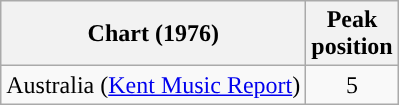<table class="wikitable">
<tr>
<th scope="col">Chart (1976)</th>
<th>Peak<br>position</th>
</tr>
<tr>
<td>Australia (<a href='#'>Kent Music Report</a>)</td>
<td style="text-align:center;">5</td>
</tr>
</table>
